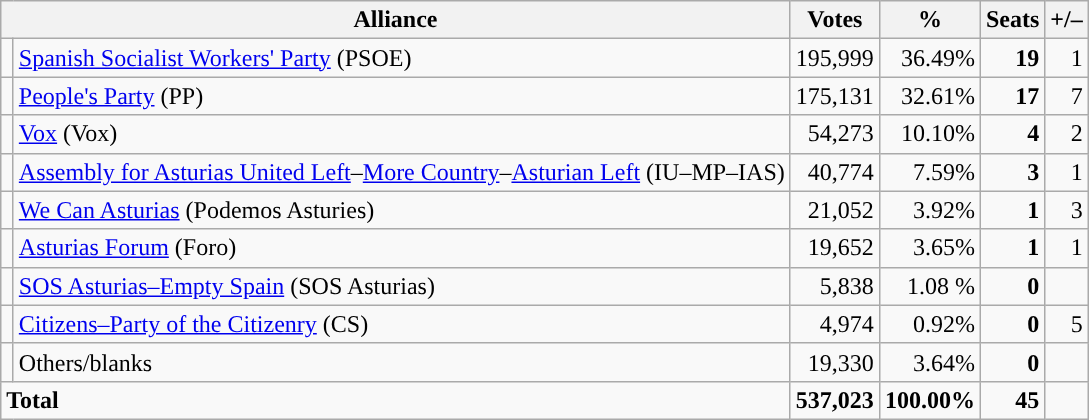<table class="wikitable" style="font-size:100%; text-align:right;">
<tr>
<th colspan="2">Alliance</th>
<th>Votes</th>
<th>%</th>
<th>Seats</th>
<th>+/–</th>
</tr>
<tr>
<td width="1"></td>
<td align="left"><a href='#'>Spanish Socialist Workers' Party</a> (PSOE)</td>
<td>195,999</td>
<td>36.49%</td>
<td><strong>19</strong></td>
<td>1</td>
</tr>
<tr>
<td></td>
<td align="left"><a href='#'>People's Party</a> (PP)</td>
<td>175,131</td>
<td>32.61%</td>
<td><strong>17</strong></td>
<td>7</td>
</tr>
<tr>
<td></td>
<td align="left"><a href='#'>Vox</a> (Vox)</td>
<td>54,273</td>
<td>10.10%</td>
<td><strong>4</strong></td>
<td>2</td>
</tr>
<tr>
<td></td>
<td align="left"><a href='#'>Assembly for Asturias United Left</a>–<a href='#'>More Country</a>–<a href='#'>Asturian Left</a> (IU–MP–IAS)</td>
<td>40,774</td>
<td>7.59%</td>
<td><strong>3</strong></td>
<td>1</td>
</tr>
<tr>
<td></td>
<td align="left"><a href='#'>We Can Asturias</a> (Podemos Asturies)</td>
<td>21,052</td>
<td>3.92%</td>
<td><strong>1</strong></td>
<td>3</td>
</tr>
<tr>
<td></td>
<td align="left"><a href='#'>Asturias Forum</a> (Foro)</td>
<td>19,652</td>
<td>3.65%</td>
<td><strong>1</strong></td>
<td>1</td>
</tr>
<tr>
<td></td>
<td align="left"><a href='#'>SOS Asturias–Empty Spain</a> (SOS Asturias)</td>
<td>5,838</td>
<td>1.08 %</td>
<td><strong>0</strong></td>
<td></td>
</tr>
<tr>
<td></td>
<td align="left"><a href='#'>Citizens–Party of the Citizenry</a> (CS)</td>
<td>4,974</td>
<td>0.92%</td>
<td><strong>0</strong></td>
<td>5</td>
</tr>
<tr>
<td></td>
<td align=left>Others/blanks</td>
<td>19,330</td>
<td>3.64%</td>
<td><strong>0</strong></td>
<td></td>
</tr>
<tr style="font-weight:bold">
<td colspan="2" align=left>Total</td>
<td>537,023</td>
<td>100.00%</td>
<td>45</td>
<td></td>
</tr>
</table>
